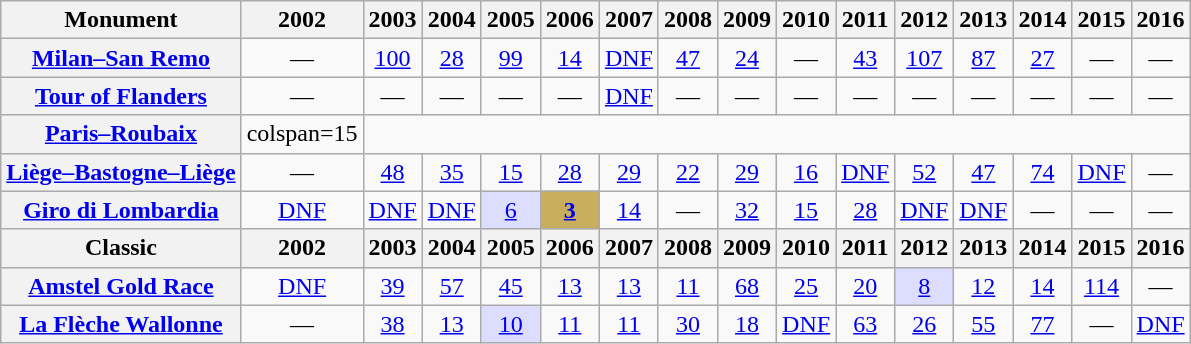<table class="wikitable plainrowheaders">
<tr>
<th>Monument</th>
<th scope="col">2002</th>
<th scope="col">2003</th>
<th scope="col">2004</th>
<th scope="col">2005</th>
<th scope="col">2006</th>
<th scope="col">2007</th>
<th scope="col">2008</th>
<th scope="col">2009</th>
<th scope="col">2010</th>
<th scope="col">2011</th>
<th scope="col">2012</th>
<th scope="col">2013</th>
<th scope="col">2014</th>
<th scope="col">2015</th>
<th scope="col">2016</th>
</tr>
<tr style="text-align:center;">
<th scope="row"><a href='#'>Milan–San Remo</a></th>
<td>—</td>
<td><a href='#'>100</a></td>
<td><a href='#'>28</a></td>
<td><a href='#'>99</a></td>
<td><a href='#'>14</a></td>
<td><a href='#'>DNF</a></td>
<td><a href='#'>47</a></td>
<td><a href='#'>24</a></td>
<td>—</td>
<td><a href='#'>43</a></td>
<td><a href='#'>107</a></td>
<td><a href='#'>87</a></td>
<td><a href='#'>27</a></td>
<td>—</td>
<td>—</td>
</tr>
<tr style="text-align:center;">
<th scope="row"><a href='#'>Tour of Flanders</a></th>
<td>—</td>
<td>—</td>
<td>—</td>
<td>—</td>
<td>—</td>
<td><a href='#'>DNF</a></td>
<td>—</td>
<td>—</td>
<td>—</td>
<td>—</td>
<td>—</td>
<td>—</td>
<td>—</td>
<td>—</td>
<td>—</td>
</tr>
<tr style="text-align:center;">
<th scope="row"><a href='#'>Paris–Roubaix</a></th>
<td>colspan=15 </td>
</tr>
<tr style="text-align:center;">
<th scope="row"><a href='#'>Liège–Bastogne–Liège</a></th>
<td>—</td>
<td><a href='#'>48</a></td>
<td><a href='#'>35</a></td>
<td><a href='#'>15</a></td>
<td><a href='#'>28</a></td>
<td><a href='#'>29</a></td>
<td><a href='#'>22</a></td>
<td><a href='#'>29</a></td>
<td><a href='#'>16</a></td>
<td><a href='#'>DNF</a></td>
<td><a href='#'>52</a></td>
<td><a href='#'>47</a></td>
<td><a href='#'>74</a></td>
<td><a href='#'>DNF</a></td>
<td>—</td>
</tr>
<tr style="text-align:center;">
<th scope="row"><a href='#'>Giro di Lombardia</a></th>
<td><a href='#'>DNF</a></td>
<td><a href='#'>DNF</a></td>
<td><a href='#'>DNF</a></td>
<td style="background:#ddddff;"><a href='#'>6</a></td>
<td style="background:#C9AE5D;"><a href='#'><strong>3</strong></a></td>
<td><a href='#'>14</a></td>
<td>—</td>
<td><a href='#'>32</a></td>
<td><a href='#'>15</a></td>
<td><a href='#'>28</a></td>
<td><a href='#'>DNF</a></td>
<td><a href='#'>DNF</a></td>
<td>—</td>
<td>—</td>
<td>—</td>
</tr>
<tr>
<th>Classic</th>
<th scope="col">2002</th>
<th scope="col">2003</th>
<th scope="col">2004</th>
<th scope="col">2005</th>
<th scope="col">2006</th>
<th scope="col">2007</th>
<th scope="col">2008</th>
<th scope="col">2009</th>
<th scope="col">2010</th>
<th scope="col">2011</th>
<th scope="col">2012</th>
<th scope="col">2013</th>
<th scope="col">2014</th>
<th scope="col">2015</th>
<th scope="col">2016</th>
</tr>
<tr style="text-align:center;">
<th scope="row"><a href='#'>Amstel Gold Race</a></th>
<td><a href='#'>DNF</a></td>
<td><a href='#'>39</a></td>
<td><a href='#'>57</a></td>
<td><a href='#'>45</a></td>
<td><a href='#'>13</a></td>
<td><a href='#'>13</a></td>
<td><a href='#'>11</a></td>
<td><a href='#'>68</a></td>
<td><a href='#'>25</a></td>
<td><a href='#'>20</a></td>
<td style="background:#ddddff;"><a href='#'>8</a></td>
<td><a href='#'>12</a></td>
<td><a href='#'>14</a></td>
<td><a href='#'>114</a></td>
<td>—</td>
</tr>
<tr style="text-align:center;">
<th scope="row"><a href='#'>La Flèche Wallonne</a></th>
<td>—</td>
<td><a href='#'>38</a></td>
<td><a href='#'>13</a></td>
<td style="background:#ddddff;"><a href='#'>10</a></td>
<td><a href='#'>11</a></td>
<td><a href='#'>11</a></td>
<td><a href='#'>30</a></td>
<td><a href='#'>18</a></td>
<td><a href='#'>DNF</a></td>
<td><a href='#'>63</a></td>
<td><a href='#'>26</a></td>
<td><a href='#'>55</a></td>
<td><a href='#'>77</a></td>
<td>—</td>
<td><a href='#'>DNF</a></td>
</tr>
</table>
